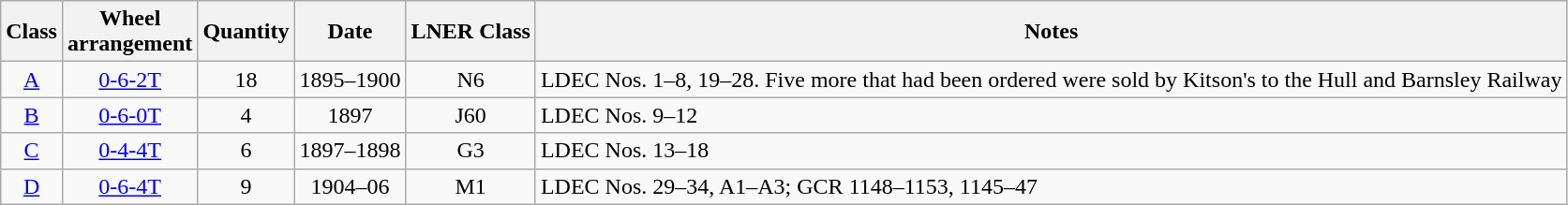<table class="wikitable" style=text-align:center>
<tr>
<th>Class</th>
<th>Wheel<br>arrangement</th>
<th>Quantity</th>
<th>Date</th>
<th>LNER Class</th>
<th>Notes</th>
</tr>
<tr>
<td><a href='#'>A</a></td>
<td><a href='#'>0-6-2T</a></td>
<td>18</td>
<td>1895–1900</td>
<td>N6</td>
<td align=left> LDEC Nos. 1–8, 19–28. Five more that had been ordered were sold by Kitson's to the Hull and Barnsley Railway</td>
</tr>
<tr>
<td><a href='#'>B</a></td>
<td><a href='#'>0-6-0T</a></td>
<td>4</td>
<td>1897</td>
<td>J60</td>
<td align=left> LDEC Nos. 9–12</td>
</tr>
<tr>
<td><a href='#'>C</a></td>
<td><a href='#'>0-4-4T</a></td>
<td>6</td>
<td>1897–1898</td>
<td>G3</td>
<td align=left> LDEC Nos. 13–18</td>
</tr>
<tr>
<td><a href='#'>D</a></td>
<td><a href='#'>0-6-4T</a></td>
<td>9</td>
<td>1904–06</td>
<td>M1</td>
<td align=left> LDEC Nos. 29–34, A1–A3; GCR 1148–1153, 1145–47</td>
</tr>
</table>
